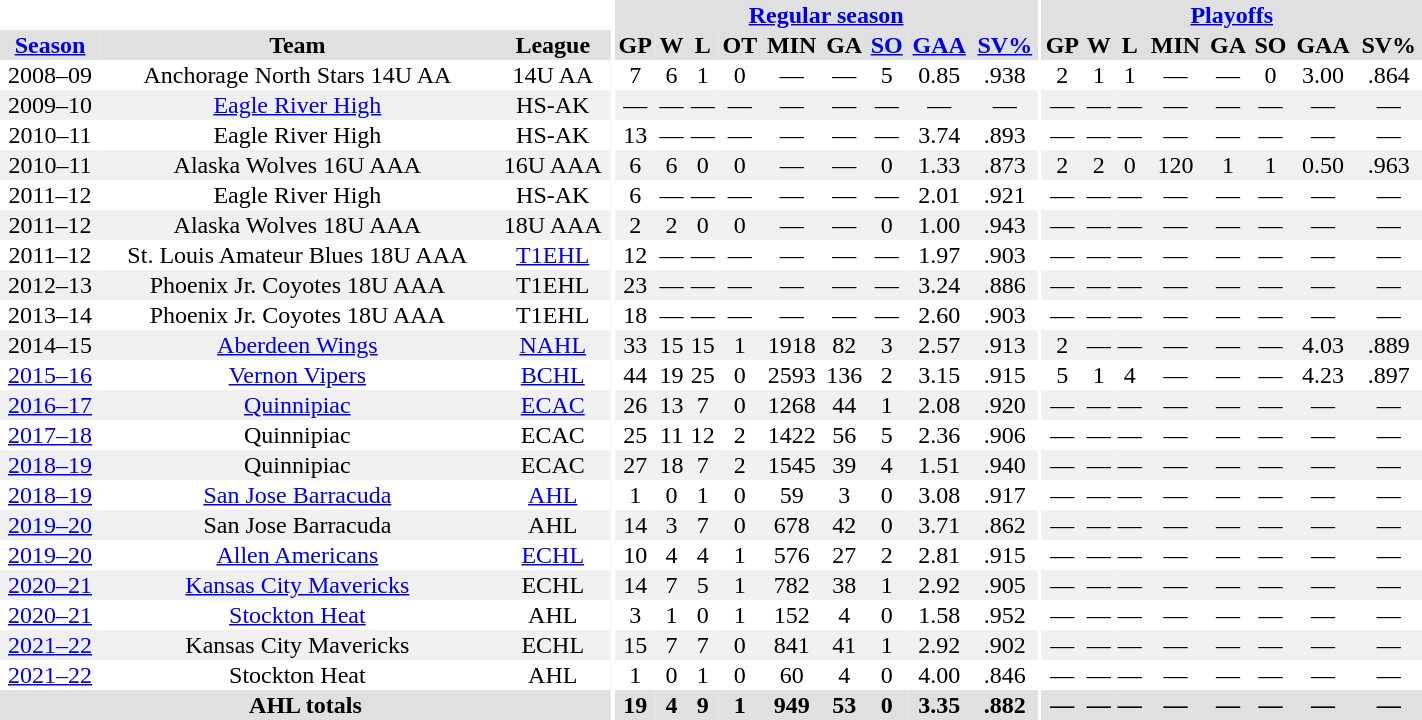<table border="0" cellpadding="1" cellspacing="0" style="text-align:center; width:75%">
<tr ALIGN="center" bgcolor="#e0e0e0">
<th align="center" colspan="3" bgcolor="#ffffff"></th>
<th align="center" rowspan="99" bgcolor="#ffffff"></th>
<th align="center" colspan="9" bgcolor="#e0e0e0"><a href='#'>Regular season</a></th>
<th align="center" rowspan="99" bgcolor="#ffffff"></th>
<th align="center" colspan="8" bgcolor="#e0e0e0"><a href='#'>Playoffs</a></th>
</tr>
<tr ALIGN="center" bgcolor="#e0e0e0">
<th><a href='#'>Season</a></th>
<th>Team</th>
<th>League</th>
<th>GP</th>
<th>W</th>
<th>L</th>
<th>OT</th>
<th>MIN</th>
<th>GA</th>
<th><a href='#'>SO</a></th>
<th><a href='#'>GAA</a></th>
<th><a href='#'>SV%</a></th>
<th>GP</th>
<th>W</th>
<th>L</th>
<th>MIN</th>
<th>GA</th>
<th>SO</th>
<th>GAA</th>
<th>SV%</th>
</tr>
<tr>
<td>2008–09</td>
<td>Anchorage North Stars 14U AA</td>
<td>14U AA</td>
<td>7</td>
<td>6</td>
<td>1</td>
<td>0</td>
<td>—</td>
<td>—</td>
<td>5</td>
<td>0.85</td>
<td>.938</td>
<td>2</td>
<td>1</td>
<td>1</td>
<td>—</td>
<td>—</td>
<td>0</td>
<td>3.00</td>
<td>.864</td>
</tr>
<tr bgcolor="f0f0f0">
<td>2009–10</td>
<td><a href='#'>Eagle River High</a></td>
<td>HS-AK</td>
<td>—</td>
<td>—</td>
<td>—</td>
<td>—</td>
<td>—</td>
<td>—</td>
<td>—</td>
<td>—</td>
<td>—</td>
<td>—</td>
<td>—</td>
<td>—</td>
<td>—</td>
<td>—</td>
<td>—</td>
<td>—</td>
<td>—</td>
</tr>
<tr>
<td>2010–11</td>
<td>Eagle River High</td>
<td>HS-AK</td>
<td>13</td>
<td>—</td>
<td>—</td>
<td>—</td>
<td>—</td>
<td>—</td>
<td>—</td>
<td>3.74</td>
<td>.893</td>
<td>—</td>
<td>—</td>
<td>—</td>
<td>—</td>
<td>—</td>
<td>—</td>
<td>—</td>
<td>—</td>
</tr>
<tr bgcolor="f0f0f0">
<td>2010–11</td>
<td>Alaska Wolves 16U AAA</td>
<td>16U AAA</td>
<td>6</td>
<td>6</td>
<td>0</td>
<td>0</td>
<td>—</td>
<td>—</td>
<td>0</td>
<td>1.33</td>
<td>.873</td>
<td>2</td>
<td>2</td>
<td>0</td>
<td>120</td>
<td>1</td>
<td>1</td>
<td>0.50</td>
<td>.963</td>
</tr>
<tr>
<td>2011–12</td>
<td>Eagle River High</td>
<td>HS-AK</td>
<td>6</td>
<td>—</td>
<td>—</td>
<td>—</td>
<td>—</td>
<td>—</td>
<td>—</td>
<td>2.01</td>
<td>.921</td>
<td>—</td>
<td>—</td>
<td>—</td>
<td>—</td>
<td>—</td>
<td>—</td>
<td>—</td>
<td>—</td>
</tr>
<tr bgcolor="f0f0f0">
<td>2011–12</td>
<td>Alaska Wolves 18U AAA</td>
<td>18U AAA</td>
<td>2</td>
<td>2</td>
<td>0</td>
<td>0</td>
<td>—</td>
<td>—</td>
<td>0</td>
<td>1.00</td>
<td>.943</td>
<td>—</td>
<td>—</td>
<td>—</td>
<td>—</td>
<td>—</td>
<td>—</td>
<td>—</td>
<td>—</td>
</tr>
<tr>
<td>2011–12</td>
<td>St. Louis Amateur Blues 18U AAA</td>
<td><a href='#'>T1EHL</a></td>
<td>12</td>
<td>—</td>
<td>—</td>
<td>—</td>
<td>—</td>
<td>—</td>
<td>—</td>
<td>1.97</td>
<td>.903</td>
<td>—</td>
<td>—</td>
<td>—</td>
<td>—</td>
<td>—</td>
<td>—</td>
<td>—</td>
<td>—</td>
</tr>
<tr bgcolor="f0f0f0">
<td>2012–13</td>
<td>Phoenix Jr. Coyotes 18U AAA</td>
<td>T1EHL</td>
<td>23</td>
<td>—</td>
<td>—</td>
<td>—</td>
<td>—</td>
<td>—</td>
<td>—</td>
<td>3.24</td>
<td>.886</td>
<td>—</td>
<td>—</td>
<td>—</td>
<td>—</td>
<td>—</td>
<td>—</td>
<td>—</td>
<td>—</td>
</tr>
<tr>
<td>2013–14</td>
<td>Phoenix Jr. Coyotes 18U AAA</td>
<td>T1EHL</td>
<td>18</td>
<td>—</td>
<td>—</td>
<td>—</td>
<td>—</td>
<td>—</td>
<td>—</td>
<td>2.60</td>
<td>.903</td>
<td>—</td>
<td>—</td>
<td>—</td>
<td>—</td>
<td>—</td>
<td>—</td>
<td>—</td>
<td>—</td>
</tr>
<tr bgcolor="f0f0f0">
<td 2014–15 NAHL Season>2014–15</td>
<td><a href='#'>Aberdeen Wings</a></td>
<td><a href='#'>NAHL</a></td>
<td>33</td>
<td>15</td>
<td>15</td>
<td>1</td>
<td>1918</td>
<td>82</td>
<td>3</td>
<td>2.57</td>
<td>.913</td>
<td>2</td>
<td>—</td>
<td>—</td>
<td>—</td>
<td>—</td>
<td>—</td>
<td>4.03</td>
<td>.889</td>
</tr>
<tr>
<td><a href='#'>2015–16</a></td>
<td><a href='#'>Vernon Vipers</a></td>
<td><a href='#'>BCHL</a></td>
<td>44</td>
<td>19</td>
<td>25</td>
<td>0</td>
<td>2593</td>
<td>136</td>
<td>2</td>
<td>3.15</td>
<td>.915</td>
<td>5</td>
<td>1</td>
<td>4</td>
<td>—</td>
<td>—</td>
<td>—</td>
<td>4.23</td>
<td>.897</td>
</tr>
<tr bgcolor="f0f0f0">
<td><a href='#'>2016–17</a></td>
<td><a href='#'>Quinnipiac</a></td>
<td><a href='#'>ECAC</a></td>
<td>26</td>
<td>13</td>
<td>7</td>
<td>0</td>
<td>1268</td>
<td>44</td>
<td>1</td>
<td>2.08</td>
<td>.920</td>
<td>—</td>
<td>—</td>
<td>—</td>
<td>—</td>
<td>—</td>
<td>—</td>
<td>—</td>
<td>—</td>
</tr>
<tr>
<td><a href='#'>2017–18</a></td>
<td>Quinnipiac</td>
<td>ECAC</td>
<td>25</td>
<td>11</td>
<td>12</td>
<td>2</td>
<td>1422</td>
<td>56</td>
<td>5</td>
<td>2.36</td>
<td>.906</td>
<td>—</td>
<td>—</td>
<td>—</td>
<td>—</td>
<td>—</td>
<td>—</td>
<td>—</td>
<td>—</td>
</tr>
<tr bgcolor="f0f0f0">
<td><a href='#'>2018–19</a></td>
<td>Quinnipiac</td>
<td>ECAC</td>
<td>27</td>
<td>18</td>
<td>7</td>
<td>2</td>
<td>1545</td>
<td>39</td>
<td>4</td>
<td>1.51</td>
<td>.940</td>
<td>—</td>
<td>—</td>
<td>—</td>
<td>—</td>
<td>—</td>
<td>—</td>
<td>—</td>
<td>—</td>
</tr>
<tr>
<td><a href='#'>2018–19</a></td>
<td><a href='#'>San Jose Barracuda</a></td>
<td><a href='#'>AHL</a></td>
<td>1</td>
<td>0</td>
<td>1</td>
<td>0</td>
<td>59</td>
<td>3</td>
<td>0</td>
<td>3.08</td>
<td>.917</td>
<td>—</td>
<td>—</td>
<td>—</td>
<td>—</td>
<td>—</td>
<td>—</td>
<td>—</td>
<td>—</td>
</tr>
<tr bgcolor="f0f0f0">
<td><a href='#'>2019–20</a></td>
<td>San Jose Barracuda</td>
<td>AHL</td>
<td>14</td>
<td>3</td>
<td>7</td>
<td>0</td>
<td>678</td>
<td>42</td>
<td>0</td>
<td>3.71</td>
<td>.862</td>
<td>—</td>
<td>—</td>
<td>—</td>
<td>—</td>
<td>—</td>
<td>—</td>
<td>—</td>
<td>—</td>
</tr>
<tr>
<td><a href='#'>2019–20</a></td>
<td><a href='#'>Allen Americans</a></td>
<td><a href='#'>ECHL</a></td>
<td>10</td>
<td>4</td>
<td>4</td>
<td>1</td>
<td>576</td>
<td>27</td>
<td>2</td>
<td>2.81</td>
<td>.915</td>
<td>—</td>
<td>—</td>
<td>—</td>
<td>—</td>
<td>—</td>
<td>—</td>
<td>—</td>
<td>—</td>
</tr>
<tr bgcolor="f0f0f0">
<td><a href='#'>2020–21</a></td>
<td><a href='#'>Kansas City Mavericks</a></td>
<td>ECHL</td>
<td>14</td>
<td>7</td>
<td>5</td>
<td>1</td>
<td>782</td>
<td>38</td>
<td>1</td>
<td>2.92</td>
<td>.905</td>
<td>—</td>
<td>—</td>
<td>—</td>
<td>—</td>
<td>—</td>
<td>—</td>
<td>—</td>
<td>—</td>
</tr>
<tr>
<td><a href='#'>2020–21</a></td>
<td><a href='#'>Stockton Heat</a></td>
<td>AHL</td>
<td>3</td>
<td>1</td>
<td>0</td>
<td>1</td>
<td>152</td>
<td>4</td>
<td>0</td>
<td>1.58</td>
<td>.952</td>
<td>—</td>
<td>—</td>
<td>—</td>
<td>—</td>
<td>—</td>
<td>—</td>
<td>—</td>
<td>—</td>
</tr>
<tr bgcolor="f0f0f0">
<td><a href='#'>2021–22</a></td>
<td>Kansas City Mavericks</td>
<td>ECHL</td>
<td>15</td>
<td>7</td>
<td>7</td>
<td>0</td>
<td>841</td>
<td>41</td>
<td>1</td>
<td>2.92</td>
<td>.902</td>
<td>—</td>
<td>—</td>
<td>—</td>
<td>—</td>
<td>—</td>
<td>—</td>
<td>—</td>
<td>—</td>
</tr>
<tr>
<td><a href='#'>2021–22</a></td>
<td>Stockton Heat</td>
<td>AHL</td>
<td>1</td>
<td>0</td>
<td>1</td>
<td>0</td>
<td>60</td>
<td>4</td>
<td>0</td>
<td>4.00</td>
<td>.846</td>
<td>—</td>
<td>—</td>
<td>—</td>
<td>—</td>
<td>—</td>
<td>—</td>
<td>—</td>
<td>—</td>
</tr>
<tr bgcolor="e0e0e0">
<th colspan="3">AHL totals</th>
<th>19</th>
<th>4</th>
<th>9</th>
<th>1</th>
<th>949</th>
<th>53</th>
<th>0</th>
<th>3.35</th>
<th>.882</th>
<th>—</th>
<th>—</th>
<th>—</th>
<th>—</th>
<th>—</th>
<th>—</th>
<th>—</th>
<th>—</th>
</tr>
</table>
